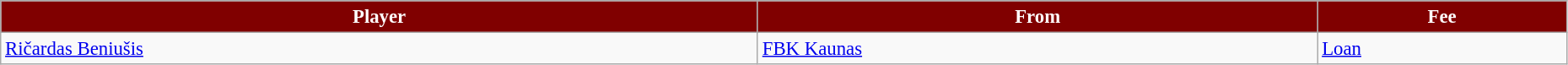<table class="wikitable" style="text-align:left; font-size:95%;width:98%;">
<tr>
<th style="background:maroon; color:white;">Player</th>
<th style="background:maroon; color:white;">From</th>
<th style="background:maroon; color:white;">Fee</th>
</tr>
<tr>
<td> <a href='#'>Ričardas Beniušis</a></td>
<td> <a href='#'>FBK Kaunas</a></td>
<td><a href='#'>Loan</a></td>
</tr>
</table>
